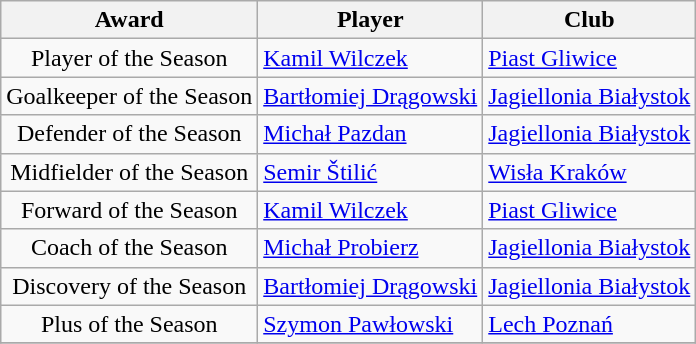<table class="wikitable" style="text-align:center">
<tr>
<th>Award</th>
<th>Player</th>
<th>Club</th>
</tr>
<tr>
<td>Player of the Season</td>
<td align="left"> <a href='#'>Kamil Wilczek</a></td>
<td align="left"><a href='#'>Piast Gliwice</a></td>
</tr>
<tr>
<td>Goalkeeper of the Season</td>
<td align="left"> <a href='#'>Bartłomiej Drągowski</a></td>
<td align="left"><a href='#'>Jagiellonia Białystok</a></td>
</tr>
<tr>
<td>Defender of the Season</td>
<td align="left"> <a href='#'>Michał Pazdan</a></td>
<td align="left"><a href='#'>Jagiellonia Białystok</a></td>
</tr>
<tr>
<td>Midfielder of the Season</td>
<td align="left"> <a href='#'>Semir Štilić</a></td>
<td align="left"><a href='#'>Wisła Kraków</a></td>
</tr>
<tr>
<td>Forward of the Season</td>
<td align="left"> <a href='#'>Kamil Wilczek</a></td>
<td align="left"><a href='#'>Piast Gliwice</a></td>
</tr>
<tr>
<td>Coach of the Season</td>
<td align="left"> <a href='#'>Michał Probierz</a></td>
<td align="left"><a href='#'>Jagiellonia Białystok</a></td>
</tr>
<tr>
<td>Discovery of the Season</td>
<td align="left"> <a href='#'>Bartłomiej Drągowski</a></td>
<td align="left"><a href='#'>Jagiellonia Białystok</a></td>
</tr>
<tr>
<td>Plus of the Season</td>
<td align="left"> <a href='#'>Szymon Pawłowski</a></td>
<td align="left"><a href='#'>Lech Poznań</a></td>
</tr>
<tr>
</tr>
</table>
